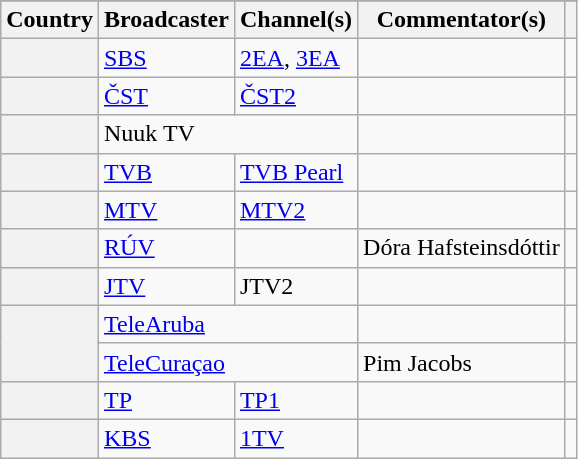<table class="wikitable plainrowheaders">
<tr>
</tr>
<tr>
<th scope="col">Country</th>
<th scope="col">Broadcaster</th>
<th scope="col">Channel(s)</th>
<th scope="col">Commentator(s)</th>
<th scope="col"></th>
</tr>
<tr>
<th scope="row"></th>
<td><a href='#'>SBS</a></td>
<td><a href='#'>2EA</a>, <a href='#'>3EA</a></td>
<td></td>
<td style="text-align:center"></td>
</tr>
<tr>
<th scope="row"></th>
<td><a href='#'>ČST</a></td>
<td><a href='#'>ČST2</a></td>
<td></td>
<td style="text-align:center"></td>
</tr>
<tr>
<th scope="row"></th>
<td colspan="2">Nuuk TV</td>
<td></td>
<td style="text-align:center"></td>
</tr>
<tr>
<th scope="row"></th>
<td><a href='#'>TVB</a></td>
<td><a href='#'>TVB Pearl</a></td>
<td></td>
<td style="text-align:center"></td>
</tr>
<tr>
<th scope="row"></th>
<td><a href='#'>MTV</a></td>
<td><a href='#'>MTV2</a></td>
<td></td>
<td style="text-align:center"></td>
</tr>
<tr>
<th scope="row"></th>
<td><a href='#'>RÚV</a></td>
<td></td>
<td>Dóra Hafsteinsdóttir</td>
<td style="text-align:center"></td>
</tr>
<tr>
<th scope="row"></th>
<td><a href='#'>JTV</a></td>
<td>JTV2</td>
<td></td>
<td style="text-align:center"></td>
</tr>
<tr>
<th scope="row" rowspan="2"></th>
<td colspan="2"><a href='#'>TeleAruba</a></td>
<td></td>
<td style="text-align:center"></td>
</tr>
<tr>
<td colspan="2"><a href='#'>TeleCuraçao</a></td>
<td>Pim Jacobs</td>
<td style="text-align:center"></td>
</tr>
<tr>
<th scope="row"></th>
<td><a href='#'>TP</a></td>
<td><a href='#'>TP1</a></td>
<td></td>
<td style="text-align:center"></td>
</tr>
<tr>
<th scope="row"></th>
<td><a href='#'>KBS</a></td>
<td><a href='#'>1TV</a></td>
<td></td>
<td style="text-align:center"></td>
</tr>
</table>
